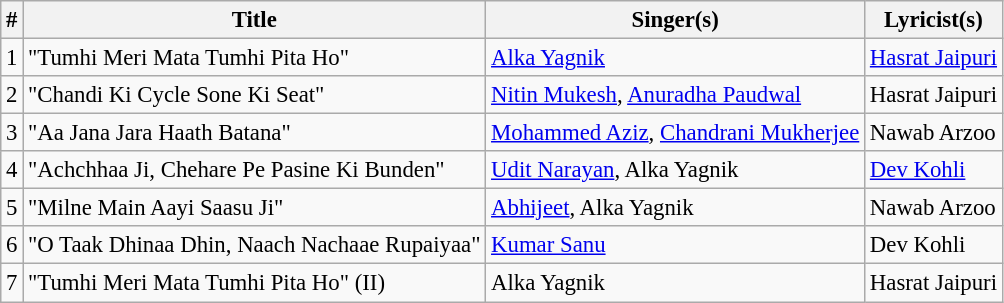<table class="wikitable" style="font-size:95%;">
<tr>
<th>#</th>
<th>Title</th>
<th>Singer(s)</th>
<th>Lyricist(s)</th>
</tr>
<tr>
<td>1</td>
<td>"Tumhi Meri Mata Tumhi Pita Ho"</td>
<td><a href='#'>Alka Yagnik</a></td>
<td><a href='#'>Hasrat Jaipuri</a></td>
</tr>
<tr>
<td>2</td>
<td>"Chandi Ki Cycle Sone Ki Seat"</td>
<td><a href='#'>Nitin Mukesh</a>, <a href='#'>Anuradha Paudwal</a></td>
<td>Hasrat Jaipuri</td>
</tr>
<tr>
<td>3</td>
<td>"Aa Jana Jara Haath Batana"</td>
<td><a href='#'>Mohammed Aziz</a>, <a href='#'>Chandrani Mukherjee</a></td>
<td>Nawab Arzoo</td>
</tr>
<tr>
<td>4</td>
<td>"Achchhaa Ji, Chehare Pe Pasine Ki Bunden"</td>
<td><a href='#'>Udit Narayan</a>, Alka Yagnik</td>
<td><a href='#'>Dev Kohli</a></td>
</tr>
<tr>
<td>5</td>
<td>"Milne Main Aayi Saasu Ji"</td>
<td><a href='#'>Abhijeet</a>, Alka Yagnik</td>
<td>Nawab Arzoo</td>
</tr>
<tr>
<td>6</td>
<td>"O Taak Dhinaa Dhin, Naach Nachaae Rupaiyaa"</td>
<td><a href='#'>Kumar Sanu</a></td>
<td>Dev Kohli</td>
</tr>
<tr>
<td>7</td>
<td>"Tumhi Meri Mata Tumhi Pita Ho" (II)</td>
<td>Alka Yagnik</td>
<td>Hasrat Jaipuri</td>
</tr>
</table>
